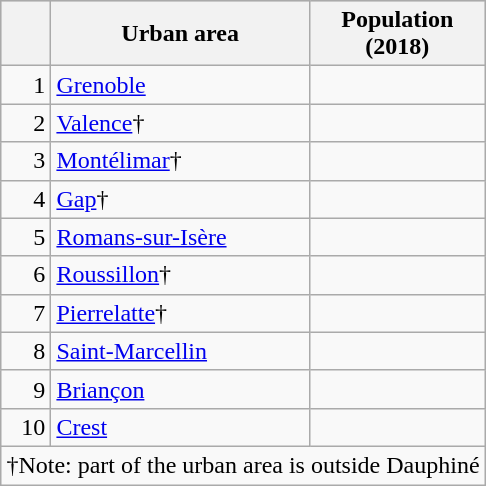<table class="wikitable" style="margin:1em auto;">
<tr style="text-align:center; background:#ccc;">
<th></th>
<th>Urban area</th>
<th>Population<br>(2018)</th>
</tr>
<tr style="text-align:right;">
<td>1</td>
<td style="text-align:left;"><a href='#'>Grenoble</a></td>
<td></td>
</tr>
<tr align="right">
<td>2</td>
<td style="text-align:left;"><a href='#'>Valence</a>†</td>
<td></td>
</tr>
<tr align="right">
<td>3</td>
<td style="text-align:left;"><a href='#'>Montélimar</a>†</td>
<td></td>
</tr>
<tr align="right">
<td>4</td>
<td style="text-align:left;"><a href='#'>Gap</a>†</td>
<td></td>
</tr>
<tr style="text-align:right;">
<td>5</td>
<td style="text-align:left;"><a href='#'>Romans-sur-Isère</a></td>
<td></td>
</tr>
<tr align="right">
<td>6</td>
<td style="text-align:left;"><a href='#'>Roussillon</a>†</td>
<td></td>
</tr>
<tr align="right">
<td>7</td>
<td style="text-align:left;"><a href='#'>Pierrelatte</a>†</td>
<td></td>
</tr>
<tr style="text-align:right;">
<td>8</td>
<td style="text-align:left;"><a href='#'>Saint-Marcellin</a></td>
<td></td>
</tr>
<tr align="right">
<td>9</td>
<td style="text-align:left;"><a href='#'>Briançon</a></td>
<td></td>
</tr>
<tr style="text-align:right;">
<td>10</td>
<td style="text-align:left;"><a href='#'>Crest</a></td>
<td></td>
</tr>
<tr>
<td colspan=3>†Note: part of the urban area is outside Dauphiné</td>
</tr>
</table>
